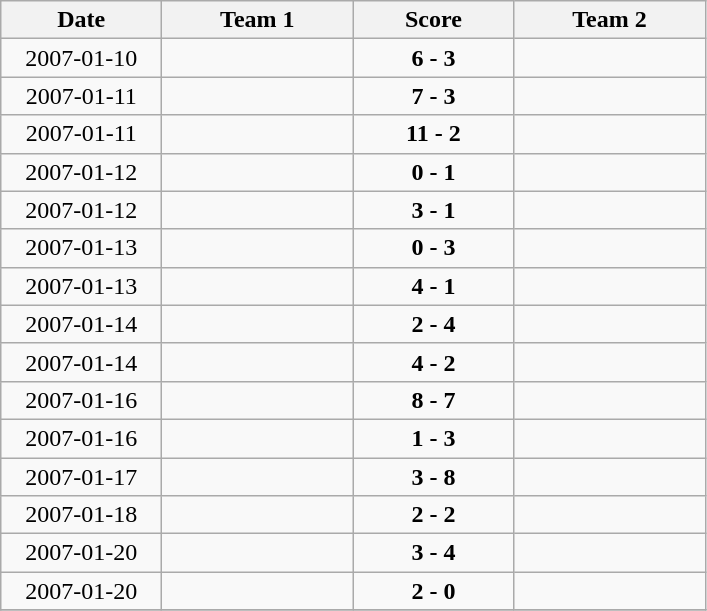<table class="wikitable">
<tr>
<th width="100">Date</th>
<th width="120">Team 1</th>
<th width="100">Score</th>
<th width="120">Team 2</th>
</tr>
<tr>
<td align="center">2007-01-10</td>
<td align="left"></td>
<td align="center"><strong>6 - 3</strong></td>
<td align="left"></td>
</tr>
<tr>
<td align="center">2007-01-11</td>
<td align="left"></td>
<td align="center"><strong>7 - 3</strong></td>
<td align="left"></td>
</tr>
<tr>
<td align="center">2007-01-11</td>
<td align="left"></td>
<td align="center"><strong>11 - 2</strong></td>
<td align="left"></td>
</tr>
<tr>
<td align="center">2007-01-12</td>
<td align="left"></td>
<td align="center"><strong>0 - 1</strong></td>
<td align="left"></td>
</tr>
<tr>
<td align="center">2007-01-12</td>
<td align="left"></td>
<td align="center"><strong>3 - 1</strong></td>
<td align="left"></td>
</tr>
<tr>
<td align="center">2007-01-13</td>
<td align="left"></td>
<td align="center"><strong>0 - 3</strong></td>
<td align="left"></td>
</tr>
<tr>
<td align="center">2007-01-13</td>
<td align="left"></td>
<td align="center"><strong>4 - 1</strong></td>
<td align="left"></td>
</tr>
<tr>
<td align="center">2007-01-14</td>
<td align="left"></td>
<td align="center"><strong>2 - 4</strong></td>
<td align="left"></td>
</tr>
<tr>
<td align="center">2007-01-14</td>
<td align="left"></td>
<td align="center"><strong>4 - 2</strong></td>
<td align="left"></td>
</tr>
<tr>
<td align="center">2007-01-16</td>
<td align="left"></td>
<td align="center"><strong>8 - 7</strong></td>
<td align="left"></td>
</tr>
<tr>
<td align="center">2007-01-16</td>
<td align="left"></td>
<td align="center"><strong>1 - 3</strong></td>
<td align="left"></td>
</tr>
<tr>
<td align="center">2007-01-17</td>
<td align="left"></td>
<td align="center"><strong>3 - 8</strong></td>
<td align="left"></td>
</tr>
<tr>
<td align="center">2007-01-18</td>
<td align="left"></td>
<td align="center"><strong>2 - 2</strong></td>
<td align="left"></td>
</tr>
<tr>
<td align="center">2007-01-20</td>
<td align="left"></td>
<td align="center"><strong>3 - 4</strong></td>
<td align="left"></td>
</tr>
<tr>
<td align="center">2007-01-20</td>
<td align="left"></td>
<td align="center"><strong>2 - 0</strong></td>
<td align="left"></td>
</tr>
<tr>
</tr>
</table>
